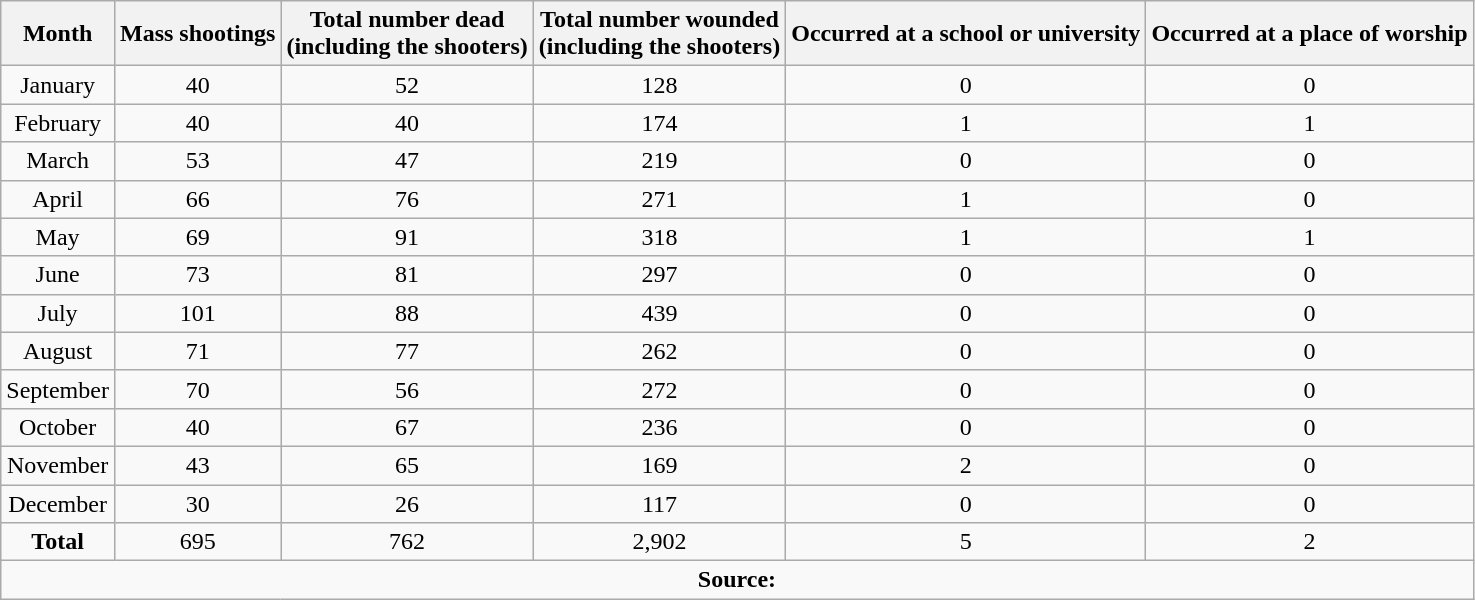<table class="wikitable sortable mw-datatable" style="text-align:center;">
<tr>
<th>Month</th>
<th>Mass shootings</th>
<th>Total number dead<br>(including the shooters)</th>
<th>Total number wounded<br>(including the shooters)</th>
<th>Occurred at a school or university</th>
<th>Occurred at a place of worship</th>
</tr>
<tr>
<td>January</td>
<td>40</td>
<td>52</td>
<td>128</td>
<td>0</td>
<td>0</td>
</tr>
<tr>
<td>February</td>
<td>40</td>
<td>40</td>
<td>174</td>
<td>1</td>
<td>1</td>
</tr>
<tr>
<td>March</td>
<td>53</td>
<td>47</td>
<td>219</td>
<td>0</td>
<td>0</td>
</tr>
<tr>
<td>April</td>
<td>66</td>
<td>76</td>
<td>271</td>
<td>1</td>
<td>0</td>
</tr>
<tr>
<td>May</td>
<td>69</td>
<td>91</td>
<td>318</td>
<td>1</td>
<td>1</td>
</tr>
<tr>
<td>June</td>
<td>73</td>
<td>81</td>
<td>297</td>
<td>0</td>
<td>0</td>
</tr>
<tr>
<td>July</td>
<td>101</td>
<td>88</td>
<td>439</td>
<td>0</td>
<td>0</td>
</tr>
<tr>
<td>August</td>
<td>71</td>
<td>77</td>
<td>262</td>
<td>0</td>
<td>0</td>
</tr>
<tr>
<td>September</td>
<td>70</td>
<td>56</td>
<td>272</td>
<td>0</td>
<td>0</td>
</tr>
<tr>
<td>October</td>
<td>40</td>
<td>67</td>
<td>236</td>
<td>0</td>
<td>0</td>
</tr>
<tr>
<td>November</td>
<td>43</td>
<td>65</td>
<td>169</td>
<td>2</td>
<td>0</td>
</tr>
<tr>
<td>December</td>
<td>30</td>
<td>26</td>
<td>117</td>
<td>0</td>
<td>0</td>
</tr>
<tr>
<td><strong>Total</strong></td>
<td>695</td>
<td>762</td>
<td>2,902</td>
<td>5</td>
<td>2</td>
</tr>
<tr>
<td colspan=6><strong>Source:</strong></td>
</tr>
</table>
